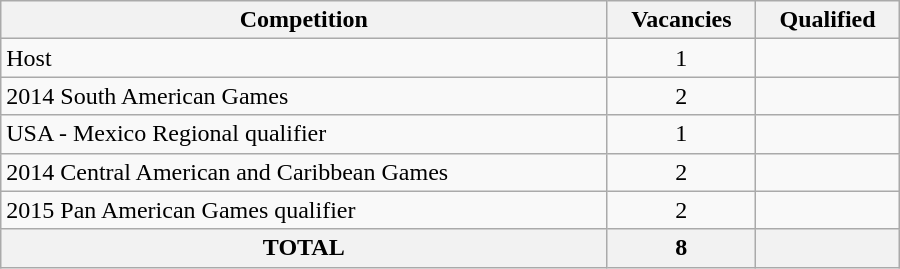<table class = "wikitable" width=600>
<tr>
<th>Competition</th>
<th>Vacancies</th>
<th>Qualified</th>
</tr>
<tr>
<td>Host</td>
<td align="center">1</td>
<td></td>
</tr>
<tr>
<td>2014 South American Games</td>
<td align="center">2</td>
<td><br></td>
</tr>
<tr>
<td>USA - Mexico Regional qualifier</td>
<td align="center">1</td>
<td></td>
</tr>
<tr>
<td>2014 Central American and Caribbean Games</td>
<td align="center">2</td>
<td><br></td>
</tr>
<tr>
<td>2015 Pan American Games qualifier</td>
<td align="center">2</td>
<td><br></td>
</tr>
<tr>
<th>TOTAL</th>
<th>8</th>
<th></th>
</tr>
</table>
